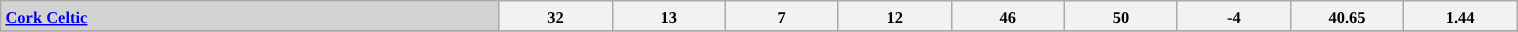<table class="wikitable" style="border-collapse:collapse; margin:auto; width:80%; text-align:center; font-size: 11px">
<tr style="height: 20px;">
<th style="text-align:left; background: #D3D3D3;  width=170px"><a href='#'>Cork Celtic</a></th>
<th width=70px>32</th>
<th width=70px>13</th>
<th width=70px>7</th>
<th width=70px>12</th>
<th width=70px>46</th>
<th width=70px>50</th>
<th width=70px>-4</th>
<th width=70px>40.65</th>
<th width=70px>1.44</th>
</tr>
<tr>
</tr>
</table>
